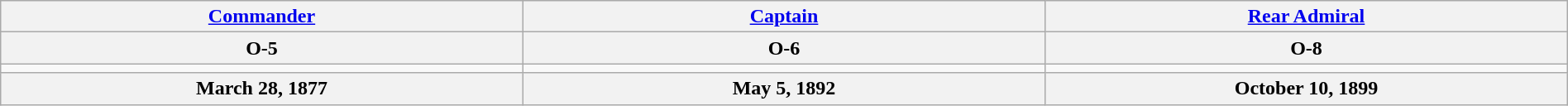<table class="wikitable" style="margin:auto; width:100%;">
<tr>
<th><a href='#'>Commander</a></th>
<th><a href='#'>Captain</a></th>
<th><a href='#'>Rear Admiral</a></th>
</tr>
<tr>
<th>O-5</th>
<th>O-6</th>
<th>O-8</th>
</tr>
<tr>
<td style="text-align:center; width:16%;"></td>
<td style="text-align:center; width:16%;"></td>
<td style="text-align:center; width:16%;"></td>
</tr>
<tr>
<th>March 28, 1877</th>
<th>May 5, 1892</th>
<th>October 10, 1899</th>
</tr>
</table>
